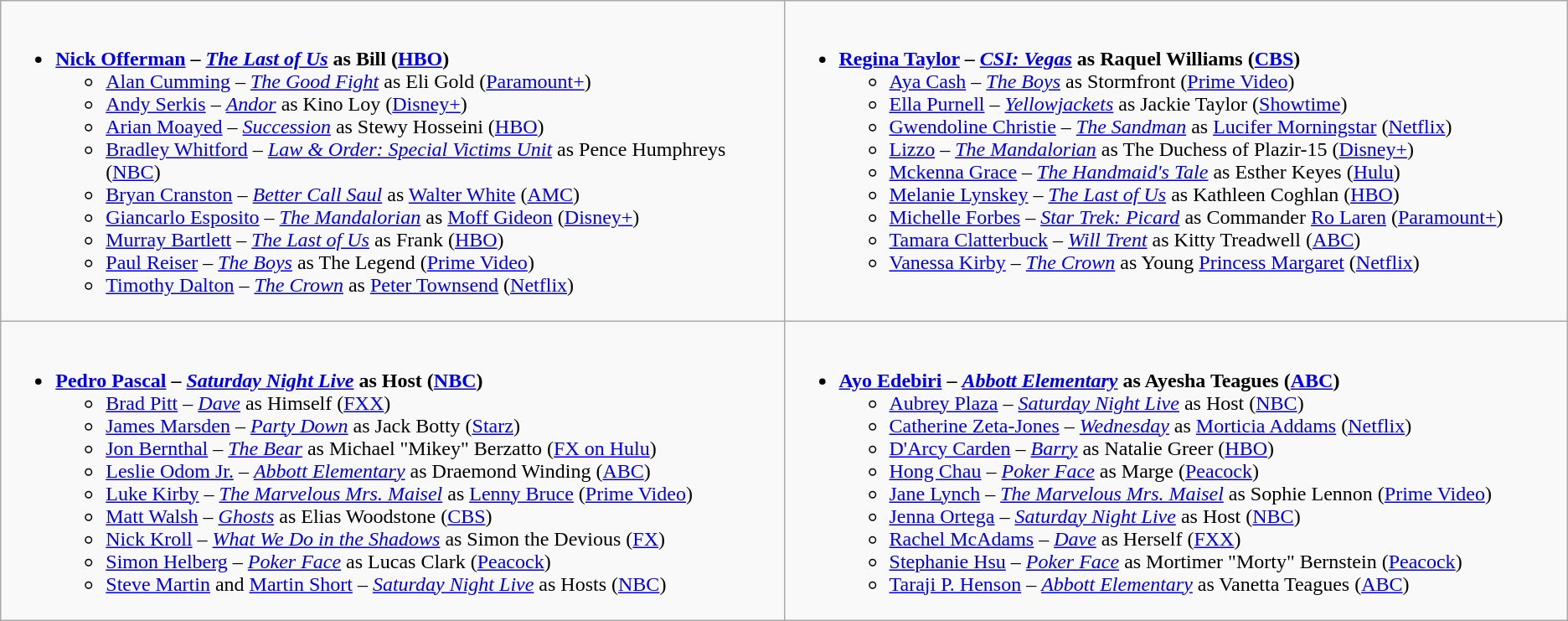<table class="wikitable">
<tr>
<td valign="top" width="50%"><br><ul><li><strong><a href='#'>Nick Offerman</a> – <em><a href='#'>The Last of Us</a></em> as Bill (<a href='#'>HBO</a>)</strong><ul><li><a href='#'>Alan Cumming</a> – <em><a href='#'>The Good Fight</a></em> as Eli Gold (<a href='#'>Paramount+</a>)</li><li><a href='#'>Andy Serkis</a> – <em><a href='#'>Andor</a></em> as Kino Loy (<a href='#'>Disney+</a>)</li><li><a href='#'>Arian Moayed</a> – <em><a href='#'>Succession</a></em> as Stewy Hosseini (<a href='#'>HBO</a>)</li><li><a href='#'>Bradley Whitford</a> – <em><a href='#'>Law & Order: Special Victims Unit</a></em> as Pence Humphreys (<a href='#'>NBC</a>)</li><li><a href='#'>Bryan Cranston</a> – <em><a href='#'>Better Call Saul</a></em> as <a href='#'>Walter White</a> (<a href='#'>AMC</a>)</li><li><a href='#'>Giancarlo Esposito</a> – <em><a href='#'>The Mandalorian</a></em> as <a href='#'>Moff Gideon</a> (<a href='#'>Disney+</a>)</li><li><a href='#'>Murray Bartlett</a> – <em><a href='#'>The Last of Us</a></em> as Frank (<a href='#'>HBO</a>)</li><li><a href='#'>Paul Reiser</a> – <em><a href='#'>The Boys</a></em> as The Legend (<a href='#'>Prime Video</a>)</li><li><a href='#'>Timothy Dalton</a> – <em><a href='#'>The Crown</a></em> as <a href='#'>Peter Townsend</a> (<a href='#'>Netflix</a>)</li></ul></li></ul></td>
<td valign="top" width="50%"><br><ul><li><strong><a href='#'>Regina Taylor</a> – <em><a href='#'>CSI: Vegas</a></em> as Raquel Williams (<a href='#'>CBS</a>)</strong><ul><li><a href='#'>Aya Cash</a> – <em><a href='#'>The Boys</a></em> as Stormfront (<a href='#'>Prime Video</a>)</li><li><a href='#'>Ella Purnell</a> – <em><a href='#'>Yellowjackets</a></em> as Jackie Taylor (<a href='#'>Showtime</a>)</li><li><a href='#'>Gwendoline Christie</a> – <em><a href='#'>The Sandman</a></em> as <a href='#'>Lucifer Morningstar</a> (<a href='#'>Netflix</a>)</li><li><a href='#'>Lizzo</a> – <em><a href='#'>The Mandalorian</a></em> as The Duchess of Plazir-15 (<a href='#'>Disney+</a>)</li><li><a href='#'>Mckenna Grace</a> – <em><a href='#'>The Handmaid's Tale</a></em> as Esther Keyes (<a href='#'>Hulu</a>)</li><li><a href='#'>Melanie Lynskey</a> – <em><a href='#'>The Last of Us</a></em> as Kathleen Coghlan (<a href='#'>HBO</a>)</li><li><a href='#'>Michelle Forbes</a> – <em><a href='#'>Star Trek: Picard</a></em> as Commander <a href='#'>Ro Laren</a> (<a href='#'>Paramount+</a>)</li><li><a href='#'>Tamara Clatterbuck</a> – <em><a href='#'>Will Trent</a></em> as Kitty Treadwell (<a href='#'>ABC</a>)</li><li><a href='#'>Vanessa Kirby</a> – <em><a href='#'>The Crown</a></em> as Young <a href='#'>Princess Margaret</a> (<a href='#'>Netflix</a>)</li></ul></li></ul></td>
</tr>
<tr>
<td valign="top" width="50%"><br><ul><li><strong><a href='#'>Pedro Pascal</a> – <em><a href='#'>Saturday Night Live</a></em> as Host (<a href='#'>NBC</a>)</strong><ul><li><a href='#'>Brad Pitt</a> – <em><a href='#'>Dave</a></em> as Himself (<a href='#'>FXX</a>)</li><li><a href='#'>James Marsden</a> – <em><a href='#'>Party Down</a></em> as Jack Botty (<a href='#'>Starz</a>)</li><li><a href='#'>Jon Bernthal</a> – <em><a href='#'>The Bear</a></em> as Michael "Mikey" Berzatto (<a href='#'>FX on Hulu</a>)</li><li><a href='#'>Leslie Odom Jr.</a> – <em><a href='#'>Abbott Elementary</a></em> as Draemond Winding (<a href='#'>ABC</a>)</li><li><a href='#'>Luke Kirby</a> – <em><a href='#'>The Marvelous Mrs. Maisel</a></em> as <a href='#'>Lenny Bruce</a> (<a href='#'>Prime Video</a>)</li><li><a href='#'>Matt Walsh</a> – <em><a href='#'>Ghosts</a></em> as Elias Woodstone (<a href='#'>CBS</a>)</li><li><a href='#'>Nick Kroll</a> – <em><a href='#'>What We Do in the Shadows</a></em> as Simon the Devious (<a href='#'>FX</a>)</li><li><a href='#'>Simon Helberg</a> – <em><a href='#'>Poker Face</a></em> as Lucas Clark (<a href='#'>Peacock</a>)</li><li><a href='#'>Steve Martin</a> and <a href='#'>Martin Short</a> – <em><a href='#'>Saturday Night Live</a></em> as Hosts (<a href='#'>NBC</a>)</li></ul></li></ul></td>
<td valign="top" width="50%"><br><ul><li><strong><a href='#'>Ayo Edebiri</a> – <em><a href='#'>Abbott Elementary</a></em> as Ayesha Teagues (<a href='#'>ABC</a>)</strong><ul><li><a href='#'>Aubrey Plaza</a> – <em><a href='#'>Saturday Night Live</a></em> as Host (<a href='#'>NBC</a>)</li><li><a href='#'>Catherine Zeta-Jones</a> – <em><a href='#'>Wednesday</a></em> as <a href='#'>Morticia Addams</a> (<a href='#'>Netflix</a>)</li><li><a href='#'>D'Arcy Carden</a> – <em><a href='#'>Barry</a></em> as Natalie Greer (<a href='#'>HBO</a>)</li><li><a href='#'>Hong Chau</a> – <em><a href='#'>Poker Face</a></em> as Marge (<a href='#'>Peacock</a>)</li><li><a href='#'>Jane Lynch</a> – <em><a href='#'>The Marvelous Mrs. Maisel</a></em> as Sophie Lennon (<a href='#'>Prime Video</a>)</li><li><a href='#'>Jenna Ortega</a> – <em><a href='#'>Saturday Night Live</a></em> as Host (<a href='#'>NBC</a>)</li><li><a href='#'>Rachel McAdams</a> – <em><a href='#'>Dave</a></em> as Herself (<a href='#'>FXX</a>)</li><li><a href='#'>Stephanie Hsu</a> – <em><a href='#'>Poker Face</a></em> as Mortimer "Morty" Bernstein (<a href='#'>Peacock</a>)</li><li><a href='#'>Taraji P. Henson</a> – <em><a href='#'>Abbott Elementary</a></em> as Vanetta Teagues (<a href='#'>ABC</a>)</li></ul></li></ul></td>
</tr>
</table>
